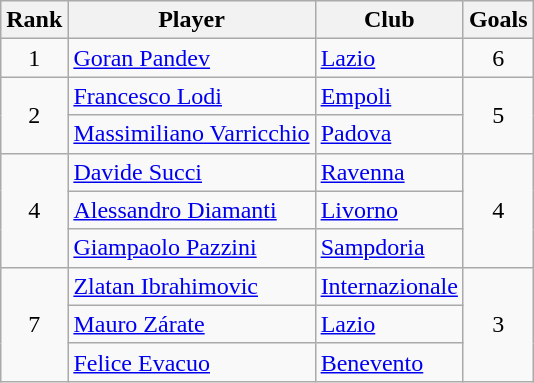<table class="wikitable sortable" style="text-align:center">
<tr>
<th>Rank</th>
<th>Player</th>
<th>Club</th>
<th>Goals</th>
</tr>
<tr>
<td>1</td>
<td align="left"> <a href='#'>Goran Pandev</a></td>
<td align="left"><a href='#'>Lazio</a></td>
<td>6</td>
</tr>
<tr>
<td rowspan="2">2</td>
<td align="left"> <a href='#'>Francesco Lodi</a></td>
<td align="left"><a href='#'>Empoli</a></td>
<td rowspan="2">5</td>
</tr>
<tr>
<td align="left"> <a href='#'>Massimiliano Varricchio</a></td>
<td align="left"><a href='#'>Padova</a></td>
</tr>
<tr>
<td rowspan="3">4</td>
<td align="left"> <a href='#'>Davide Succi</a></td>
<td align="left"><a href='#'>Ravenna</a></td>
<td rowspan="3">4</td>
</tr>
<tr>
<td align="left"> <a href='#'>Alessandro Diamanti</a></td>
<td align="left"><a href='#'>Livorno</a></td>
</tr>
<tr>
<td align="left"> <a href='#'>Giampaolo Pazzini</a></td>
<td align="left"><a href='#'>Sampdoria</a></td>
</tr>
<tr>
<td rowspan="3">7</td>
<td align="left"> <a href='#'>Zlatan Ibrahimovic</a></td>
<td align="left"><a href='#'>Internazionale</a></td>
<td rowspan="3">3</td>
</tr>
<tr>
<td align="left"> <a href='#'>Mauro Zárate</a></td>
<td align="left"><a href='#'>Lazio</a></td>
</tr>
<tr>
<td align="left"> <a href='#'>Felice Evacuo</a></td>
<td align="left"><a href='#'>Benevento</a></td>
</tr>
</table>
